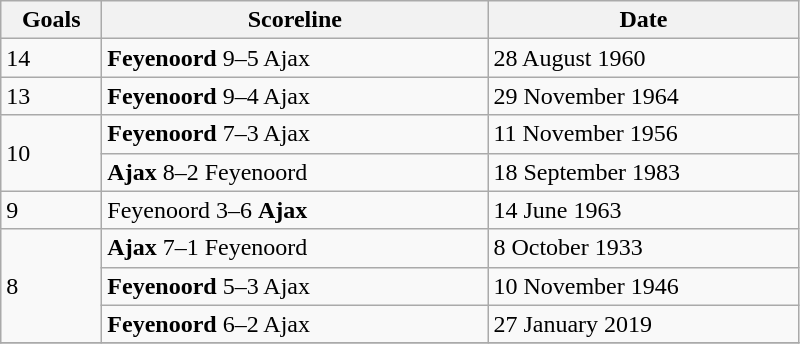<table class="wikitable">
<tr valign=top>
<th width=60>Goals</th>
<th width=250>Scoreline</th>
<th width=200>Date</th>
</tr>
<tr>
<td>14</td>
<td><strong>Feyenoord</strong> 9–5 Ajax</td>
<td>28 August 1960</td>
</tr>
<tr>
<td>13</td>
<td><strong>Feyenoord</strong> 9–4 Ajax</td>
<td>29 November 1964</td>
</tr>
<tr>
<td rowspan=2>10</td>
<td><strong>Feyenoord</strong> 7–3 Ajax</td>
<td>11 November 1956</td>
</tr>
<tr>
<td><strong>Ajax</strong> 8–2 Feyenoord</td>
<td>18 September 1983</td>
</tr>
<tr>
<td>9</td>
<td>Feyenoord 3–6 <strong>Ajax</strong></td>
<td>14 June 1963</td>
</tr>
<tr>
<td rowspan=3>8</td>
<td><strong>Ajax</strong> 7–1 Feyenoord</td>
<td>8 October 1933</td>
</tr>
<tr>
<td><strong>Feyenoord</strong> 5–3 Ajax</td>
<td>10 November 1946</td>
</tr>
<tr>
<td><strong>Feyenoord</strong> 6–2 Ajax</td>
<td>27 January 2019</td>
</tr>
<tr>
</tr>
</table>
